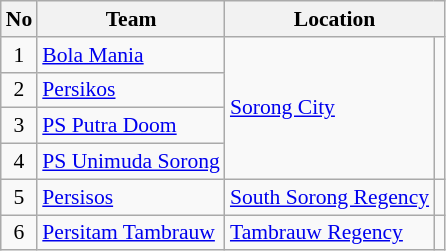<table class="wikitable sortable" style="font-size:90%;">
<tr>
<th>No</th>
<th>Team</th>
<th colspan="2">Location</th>
</tr>
<tr>
<td align="center">1</td>
<td><a href='#'>Bola Mania</a></td>
<td rowspan="4"><a href='#'>Sorong City</a></td>
<td rowspan="4"></td>
</tr>
<tr>
<td align="center">2</td>
<td><a href='#'>Persikos</a></td>
</tr>
<tr>
<td align="center">3</td>
<td><a href='#'>PS Putra Doom</a></td>
</tr>
<tr>
<td align="center">4</td>
<td><a href='#'>PS Unimuda Sorong</a></td>
</tr>
<tr>
<td align="center">5</td>
<td><a href='#'>Persisos</a></td>
<td><a href='#'>South Sorong Regency</a></td>
<td></td>
</tr>
<tr>
<td align="center">6</td>
<td><a href='#'>Persitam Tambrauw</a></td>
<td><a href='#'>Tambrauw Regency</a></td>
<td></td>
</tr>
</table>
